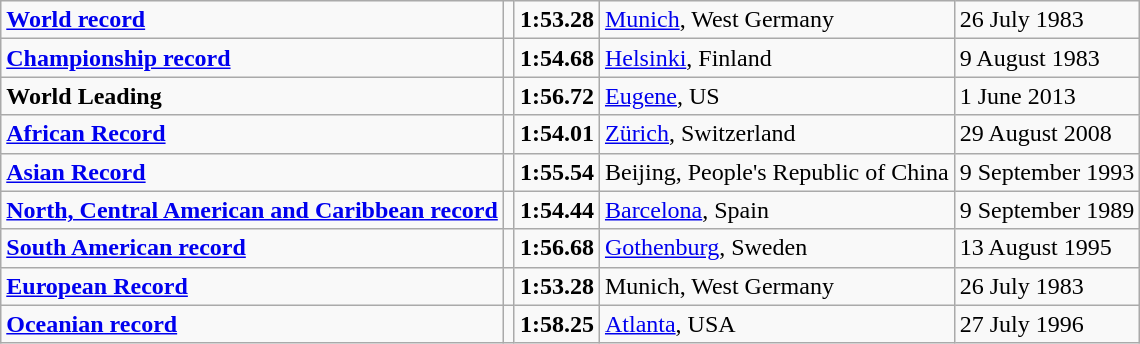<table class="wikitable">
<tr>
<td><strong><a href='#'>World record</a></strong></td>
<td></td>
<td><strong>1:53.28</strong></td>
<td><a href='#'>Munich</a>, West Germany</td>
<td>26 July 1983</td>
</tr>
<tr>
<td><strong><a href='#'>Championship record</a></strong></td>
<td></td>
<td><strong>1:54.68</strong></td>
<td><a href='#'>Helsinki</a>, Finland</td>
<td>9 August 1983</td>
</tr>
<tr>
<td><strong>World Leading</strong></td>
<td></td>
<td><strong>1:56.72</strong></td>
<td><a href='#'>Eugene</a>, US</td>
<td>1 June 2013</td>
</tr>
<tr>
<td><strong><a href='#'>African Record</a></strong></td>
<td></td>
<td><strong>1:54.01</strong></td>
<td><a href='#'>Zürich</a>, Switzerland</td>
<td>29 August 2008</td>
</tr>
<tr>
<td><strong><a href='#'>Asian Record</a></strong></td>
<td></td>
<td><strong>1:55.54</strong></td>
<td>Beijing, People's Republic of China</td>
<td>9 September 1993</td>
</tr>
<tr>
<td><strong><a href='#'>North, Central American and Caribbean record</a></strong></td>
<td></td>
<td><strong>1:54.44</strong></td>
<td><a href='#'>Barcelona</a>, Spain</td>
<td>9 September 1989</td>
</tr>
<tr>
<td><strong><a href='#'>South American record</a></strong></td>
<td></td>
<td><strong>1:56.68</strong></td>
<td><a href='#'>Gothenburg</a>, Sweden</td>
<td>13 August 1995</td>
</tr>
<tr>
<td><strong><a href='#'>European Record</a></strong></td>
<td></td>
<td><strong>1:53.28</strong></td>
<td>Munich, West Germany</td>
<td>26 July 1983</td>
</tr>
<tr>
<td><strong><a href='#'>Oceanian record</a></strong></td>
<td></td>
<td><strong>1:58.25</strong></td>
<td><a href='#'>Atlanta</a>, USA</td>
<td>27 July 1996</td>
</tr>
</table>
